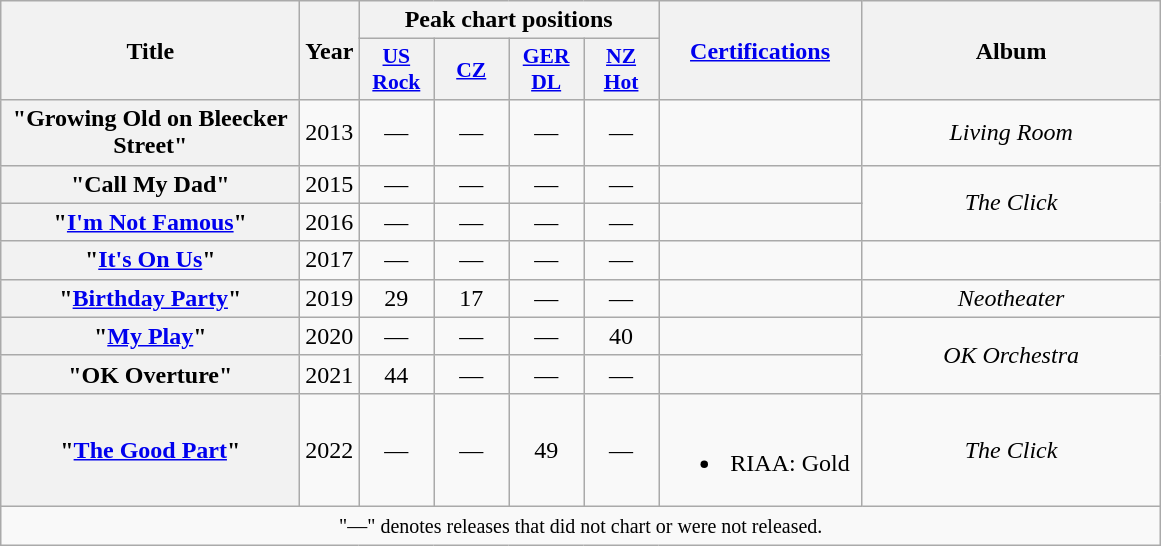<table class="wikitable plainrowheaders" style="text-align:center;">
<tr>
<th scope="col" rowspan="2" style="width:12em;">Title</th>
<th scope="col" rowspan="2" style="width:1em;">Year</th>
<th scope="col" colspan="4">Peak chart positions</th>
<th scope="col" rowspan="2" style="width:8em;"><a href='#'>Certifications</a></th>
<th scope="col" rowspan="2" style="width:12em;">Album</th>
</tr>
<tr>
<th scope="col" style="width:3em;font-size:90%;"><a href='#'>US<br>Rock</a><br></th>
<th scope="col" style="width:3em;font-size:90%;"><a href='#'>CZ</a><br></th>
<th scope="col" style="width:3em;font-size:90%;"><a href='#'>GER<br>DL</a><br></th>
<th scope="col" style="width:3em;font-size:90%;"><a href='#'>NZ<br>Hot</a><br></th>
</tr>
<tr>
<th scope="row">"Growing Old on Bleecker Street"</th>
<td>2013</td>
<td>—</td>
<td>—</td>
<td>—</td>
<td>—</td>
<td></td>
<td><em>Living Room</em></td>
</tr>
<tr>
<th scope="row">"Call My Dad"</th>
<td>2015</td>
<td>—</td>
<td>—</td>
<td>—</td>
<td>—</td>
<td></td>
<td rowspan="2"><em>The Click</em></td>
</tr>
<tr>
<th scope="row">"<a href='#'>I'm Not Famous</a>"</th>
<td>2016</td>
<td>—</td>
<td>—</td>
<td>—</td>
<td>—</td>
<td></td>
</tr>
<tr>
<th scope="row">"<a href='#'>It's On Us</a>"</th>
<td>2017</td>
<td>—</td>
<td>—</td>
<td>—</td>
<td>—</td>
<td></td>
<td></td>
</tr>
<tr>
<th scope="row">"<a href='#'>Birthday Party</a>"</th>
<td>2019</td>
<td>29</td>
<td>17</td>
<td>—</td>
<td>—</td>
<td></td>
<td><em>Neotheater</em></td>
</tr>
<tr>
<th scope="row">"<a href='#'>My Play</a>"</th>
<td>2020</td>
<td>—</td>
<td>—</td>
<td>—</td>
<td>40</td>
<td></td>
<td rowspan="2"><em>OK Orchestra</em></td>
</tr>
<tr>
<th scope="row">"OK Overture"</th>
<td>2021</td>
<td>44</td>
<td>—</td>
<td>—</td>
<td>—</td>
<td></td>
</tr>
<tr>
<th scope="row">"<a href='#'>The Good Part</a>"</th>
<td>2022</td>
<td>—</td>
<td>—</td>
<td>49</td>
<td>—</td>
<td><br><ul><li>RIAA: Gold</li></ul></td>
<td><em>The Click</em></td>
</tr>
<tr>
<td colspan="15"><small>"—" denotes releases that did not chart or were not released.</small></td>
</tr>
</table>
